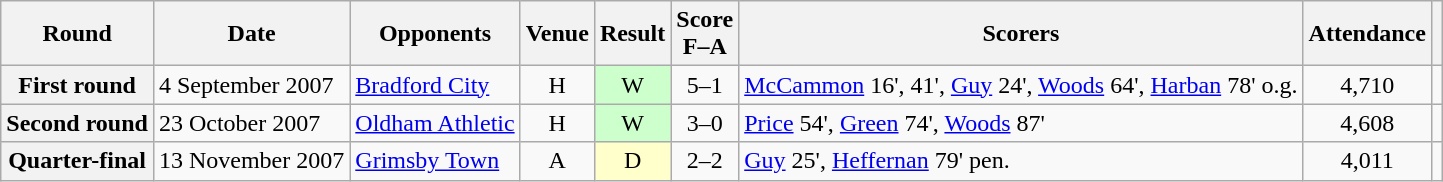<table class="wikitable plainrowheaders sortable" style="text-align:center">
<tr>
<th scope="col">Round</th>
<th scope="col">Date</th>
<th scope="col">Opponents</th>
<th scope="col">Venue</th>
<th scope="col">Result</th>
<th scope="col">Score<br>F–A</th>
<th scope="col" class="unsortable">Scorers</th>
<th scope="col">Attendance</th>
<th scope="col" class="unsortable"></th>
</tr>
<tr>
<th scope=row>First round</th>
<td align=left>4 September 2007</td>
<td align=left><a href='#'>Bradford City</a></td>
<td>H</td>
<td bgcolor="#CCFFCC">W</td>
<td>5–1</td>
<td align=left><a href='#'>McCammon</a> 16', 41', <a href='#'>Guy</a> 24', <a href='#'>Woods</a> 64', <a href='#'>Harban</a> 78' o.g.</td>
<td>4,710</td>
<td></td>
</tr>
<tr>
<th scope=row>Second round</th>
<td align=left>23 October 2007</td>
<td align=left><a href='#'>Oldham Athletic</a></td>
<td>H</td>
<td bgcolor="#CCFFCC">W</td>
<td>3–0</td>
<td align=left><a href='#'>Price</a> 54', <a href='#'>Green</a> 74', <a href='#'>Woods</a> 87'</td>
<td>4,608</td>
<td></td>
</tr>
<tr>
<th scope=row>Quarter-final</th>
<td align=left>13 November 2007</td>
<td align=left><a href='#'>Grimsby Town</a></td>
<td>A</td>
<td bgcolor="#FFFFCC">D</td>
<td>2–2<br></td>
<td align=left><a href='#'>Guy</a> 25', <a href='#'>Heffernan</a> 79' pen.</td>
<td>4,011</td>
<td></td>
</tr>
</table>
